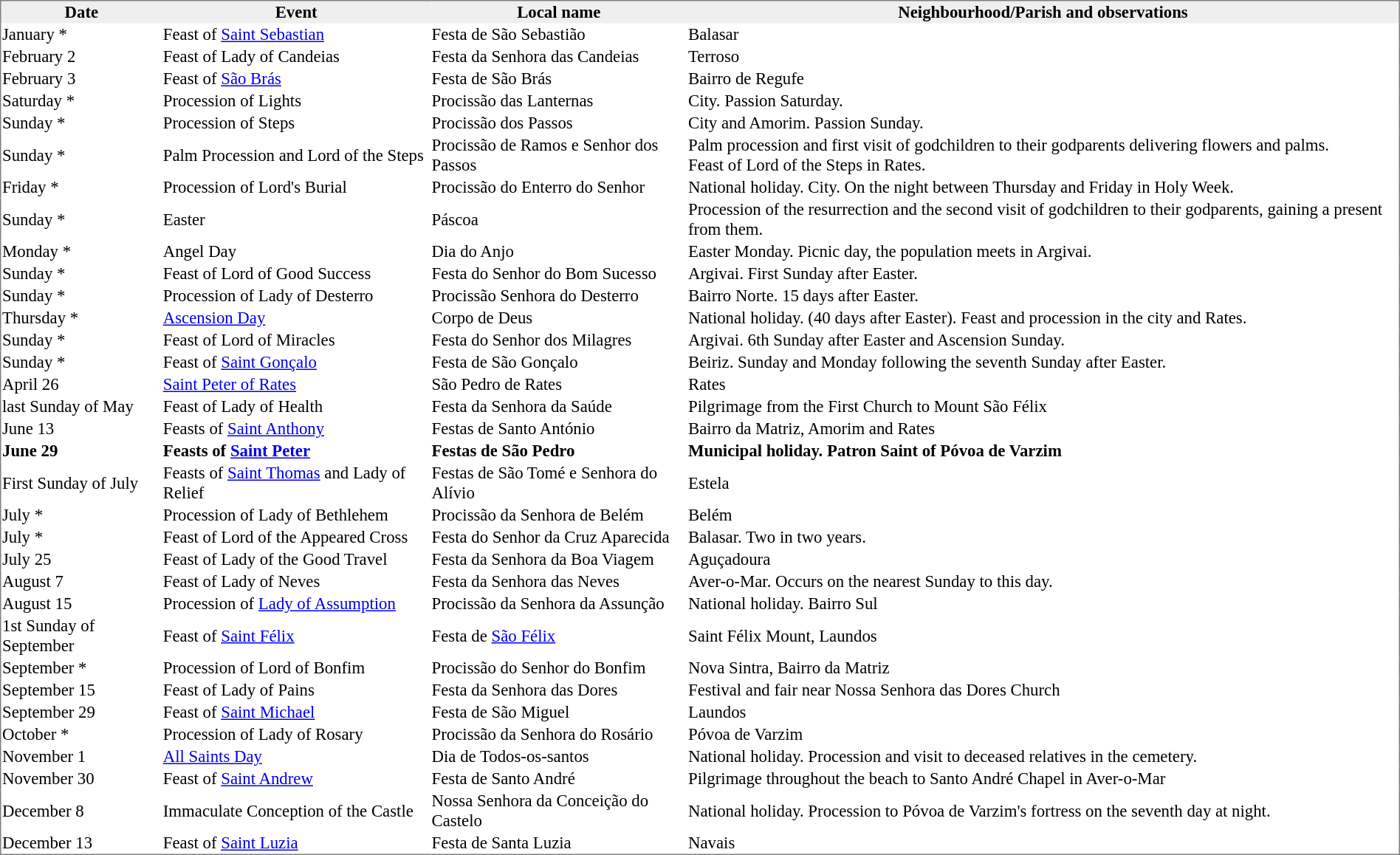<table class="toccolours" style="border-collapse:collapse;border:1px solid gray;font-size:95%">
<tr style="background:#efefef;">
<th>Date</th>
<th>Event</th>
<th>Local name</th>
<th>Neighbourhood/Parish and observations</th>
</tr>
<tr>
<td>January *</td>
<td>Feast of <a href='#'>Saint Sebastian</a></td>
<td>Festa de São Sebastião</td>
<td>Balasar</td>
</tr>
<tr>
<td>February 2</td>
<td>Feast of Lady of Candeias</td>
<td>Festa da Senhora das Candeias</td>
<td>Terroso</td>
</tr>
<tr>
<td>February 3</td>
<td>Feast of <a href='#'>São Brás</a></td>
<td>Festa de São Brás</td>
<td>Bairro de Regufe</td>
</tr>
<tr>
<td>Saturday *</td>
<td>Procession of Lights</td>
<td>Procissão das Lanternas</td>
<td>City. Passion Saturday.</td>
</tr>
<tr>
<td>Sunday *</td>
<td>Procession of Steps</td>
<td>Procissão dos Passos</td>
<td>City and Amorim. Passion Sunday.</td>
</tr>
<tr>
<td>Sunday *</td>
<td>Palm Procession and Lord of the Steps</td>
<td>Procissão de Ramos e Senhor dos Passos</td>
<td>Palm procession and first visit of godchildren to their godparents delivering flowers and palms. <br> Feast of Lord of the Steps in Rates.</td>
</tr>
<tr>
<td>Friday *</td>
<td>Procession of Lord's Burial</td>
<td>Procissão do Enterro do Senhor</td>
<td>National holiday. City. On the night between Thursday and Friday in Holy Week.</td>
</tr>
<tr>
<td>Sunday *</td>
<td>Easter</td>
<td>Páscoa</td>
<td>Procession of the resurrection and the second visit of godchildren to their godparents, gaining a present from them.</td>
</tr>
<tr>
<td>Monday *</td>
<td>Angel Day</td>
<td>Dia do Anjo</td>
<td>Easter Monday. Picnic day, the population meets in Argivai.</td>
</tr>
<tr>
<td>Sunday *</td>
<td>Feast of Lord of Good Success</td>
<td>Festa do Senhor do Bom Sucesso</td>
<td>Argivai. First Sunday after Easter.</td>
</tr>
<tr>
<td>Sunday *</td>
<td>Procession of Lady of Desterro</td>
<td>Procissão Senhora do Desterro</td>
<td>Bairro Norte. 15 days after Easter.</td>
</tr>
<tr>
<td>Thursday *</td>
<td><a href='#'>Ascension Day</a></td>
<td>Corpo de Deus</td>
<td>National holiday. (40 days after Easter). Feast and procession in the city and Rates.</td>
</tr>
<tr>
<td>Sunday *</td>
<td>Feast of Lord of Miracles</td>
<td>Festa do Senhor dos Milagres</td>
<td>Argivai. 6th Sunday after Easter and Ascension Sunday.</td>
</tr>
<tr>
<td>Sunday *</td>
<td>Feast of <a href='#'>Saint Gonçalo</a></td>
<td>Festa de São Gonçalo</td>
<td>Beiriz. Sunday and Monday following the seventh Sunday after Easter.</td>
</tr>
<tr>
<td>April 26</td>
<td><a href='#'>Saint Peter of Rates</a></td>
<td>São Pedro de Rates</td>
<td>Rates</td>
</tr>
<tr>
<td>last Sunday of May</td>
<td>Feast of Lady of Health</td>
<td>Festa da Senhora da Saúde</td>
<td>Pilgrimage from the First Church to Mount São Félix</td>
</tr>
<tr>
<td>June 13</td>
<td>Feasts of <a href='#'>Saint Anthony</a></td>
<td>Festas de Santo António</td>
<td>Bairro da Matriz, Amorim and Rates</td>
</tr>
<tr>
<td><strong>June 29</strong></td>
<td><strong>Feasts of <a href='#'>Saint Peter</a></strong></td>
<td><strong>Festas de São Pedro</strong></td>
<td><strong>Municipal holiday. Patron Saint of Póvoa de Varzim</strong></td>
</tr>
<tr>
<td>First Sunday of July</td>
<td>Feasts of <a href='#'>Saint Thomas</a> and Lady of Relief</td>
<td>Festas de São Tomé e Senhora do Alívio</td>
<td>Estela</td>
</tr>
<tr>
<td>July *</td>
<td>Procession of Lady of Bethlehem</td>
<td>Procissão da Senhora de Belém</td>
<td>Belém</td>
</tr>
<tr>
<td>July *</td>
<td>Feast of Lord of the Appeared Cross</td>
<td>Festa do Senhor da Cruz Aparecida</td>
<td>Balasar. Two in two years.</td>
</tr>
<tr>
<td>July 25</td>
<td>Feast of Lady of the Good Travel</td>
<td>Festa da Senhora da Boa Viagem</td>
<td>Aguçadoura</td>
</tr>
<tr>
<td>August 7</td>
<td>Feast of Lady of Neves</td>
<td>Festa da Senhora das Neves</td>
<td>Aver-o-Mar. Occurs on the nearest Sunday to this day.</td>
</tr>
<tr>
<td>August 15</td>
<td>Procession of <a href='#'>Lady of Assumption</a></td>
<td>Procissão da Senhora da Assunção</td>
<td>National holiday. Bairro Sul</td>
</tr>
<tr>
<td>1st Sunday of September</td>
<td>Feast of <a href='#'>Saint Félix</a></td>
<td>Festa de <a href='#'>São Félix</a></td>
<td>Saint Félix Mount, Laundos</td>
</tr>
<tr>
<td>September *</td>
<td>Procession of Lord of Bonfim</td>
<td>Procissão do Senhor do Bonfim</td>
<td>Nova Sintra, Bairro da Matriz</td>
</tr>
<tr>
<td>September 15</td>
<td>Feast of Lady of Pains</td>
<td>Festa da Senhora das Dores</td>
<td>Festival and fair near Nossa Senhora das Dores Church</td>
</tr>
<tr>
<td>September 29</td>
<td>Feast of <a href='#'>Saint Michael</a></td>
<td>Festa de São Miguel</td>
<td>Laundos</td>
</tr>
<tr>
<td>October *</td>
<td>Procession of Lady of Rosary</td>
<td>Procissão da Senhora do Rosário</td>
<td>Póvoa de Varzim</td>
</tr>
<tr>
<td>November 1</td>
<td><a href='#'>All Saints Day</a></td>
<td>Dia de Todos-os-santos</td>
<td>National holiday. Procession and visit to deceased relatives in the cemetery.</td>
</tr>
<tr>
<td>November 30</td>
<td>Feast of <a href='#'>Saint Andrew</a></td>
<td>Festa de Santo André</td>
<td>Pilgrimage throughout the beach to Santo André Chapel in Aver-o-Mar</td>
</tr>
<tr>
<td>December 8</td>
<td>Immaculate Conception of the Castle</td>
<td>Nossa Senhora da Conceição do Castelo</td>
<td>National holiday. Procession to Póvoa de Varzim's fortress on the seventh day at night.</td>
</tr>
<tr>
<td>December 13</td>
<td>Feast of <a href='#'>Saint Luzia</a></td>
<td>Festa de Santa Luzia</td>
<td>Navais</td>
</tr>
</table>
